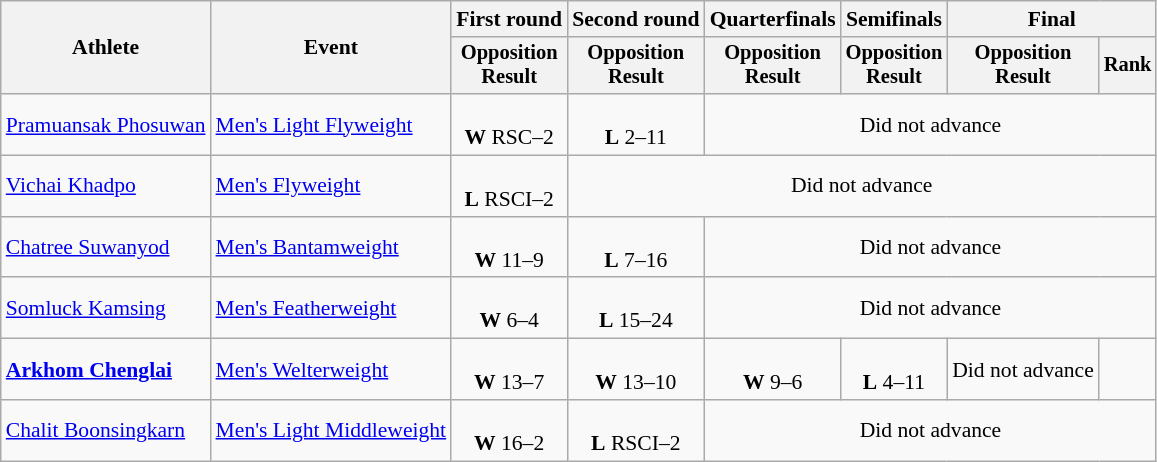<table class="wikitable" style="font-size:90%">
<tr>
<th rowspan="2">Athlete</th>
<th rowspan="2">Event</th>
<th>First round</th>
<th>Second round</th>
<th>Quarterfinals</th>
<th>Semifinals</th>
<th colspan=2>Final</th>
</tr>
<tr style="font-size:95%">
<th>Opposition<br>Result</th>
<th>Opposition<br>Result</th>
<th>Opposition<br>Result</th>
<th>Opposition<br>Result</th>
<th>Opposition<br>Result</th>
<th>Rank</th>
</tr>
<tr align=center>
<td align=left><a href='#'>Pramuansak Phosuwan</a></td>
<td align=left><a href='#'>Men's Light Flyweight</a></td>
<td><br><strong>W</strong> RSC–2</td>
<td><br><strong>L</strong> 2–11</td>
<td colspan=4>Did not advance</td>
</tr>
<tr align=center>
<td align=left><a href='#'>Vichai Khadpo</a></td>
<td align=left><a href='#'>Men's Flyweight</a></td>
<td><br><strong>L</strong> RSCI–2</td>
<td colspan=5>Did not advance</td>
</tr>
<tr align=center>
<td align=left><a href='#'>Chatree Suwanyod</a></td>
<td align=left><a href='#'>Men's Bantamweight</a></td>
<td><br><strong>W</strong> 11–9</td>
<td><br><strong>L</strong> 7–16</td>
<td colspan=4>Did not advance</td>
</tr>
<tr align=center>
<td align=left><a href='#'>Somluck Kamsing</a></td>
<td align=left><a href='#'>Men's Featherweight</a></td>
<td><br><strong>W</strong> 6–4</td>
<td><br><strong>L</strong> 15–24</td>
<td colspan=4>Did not advance</td>
</tr>
<tr align=center>
<td align=left><strong><a href='#'>Arkhom Chenglai</a></strong></td>
<td align=left><a href='#'>Men's Welterweight</a></td>
<td><br><strong>W</strong> 13–7</td>
<td><br><strong>W</strong> 13–10</td>
<td><br><strong>W</strong> 9–6</td>
<td><br><strong>L</strong> 4–11</td>
<td>Did not advance</td>
<td></td>
</tr>
<tr align=center>
<td align=left><a href='#'>Chalit Boonsingkarn</a></td>
<td align=left><a href='#'>Men's Light Middleweight</a></td>
<td><br><strong>W</strong> 16–2</td>
<td><br><strong>L</strong> RSCI–2</td>
<td colspan=4>Did not advance</td>
</tr>
</table>
